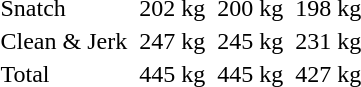<table>
<tr>
<td>Snatch</td>
<td></td>
<td>202 kg</td>
<td></td>
<td>200 kg</td>
<td></td>
<td>198 kg</td>
</tr>
<tr>
<td>Clean & Jerk</td>
<td></td>
<td>247 kg</td>
<td></td>
<td>245 kg</td>
<td></td>
<td>231 kg</td>
</tr>
<tr>
<td>Total</td>
<td></td>
<td>445 kg</td>
<td></td>
<td>445 kg</td>
<td></td>
<td>427 kg</td>
</tr>
</table>
